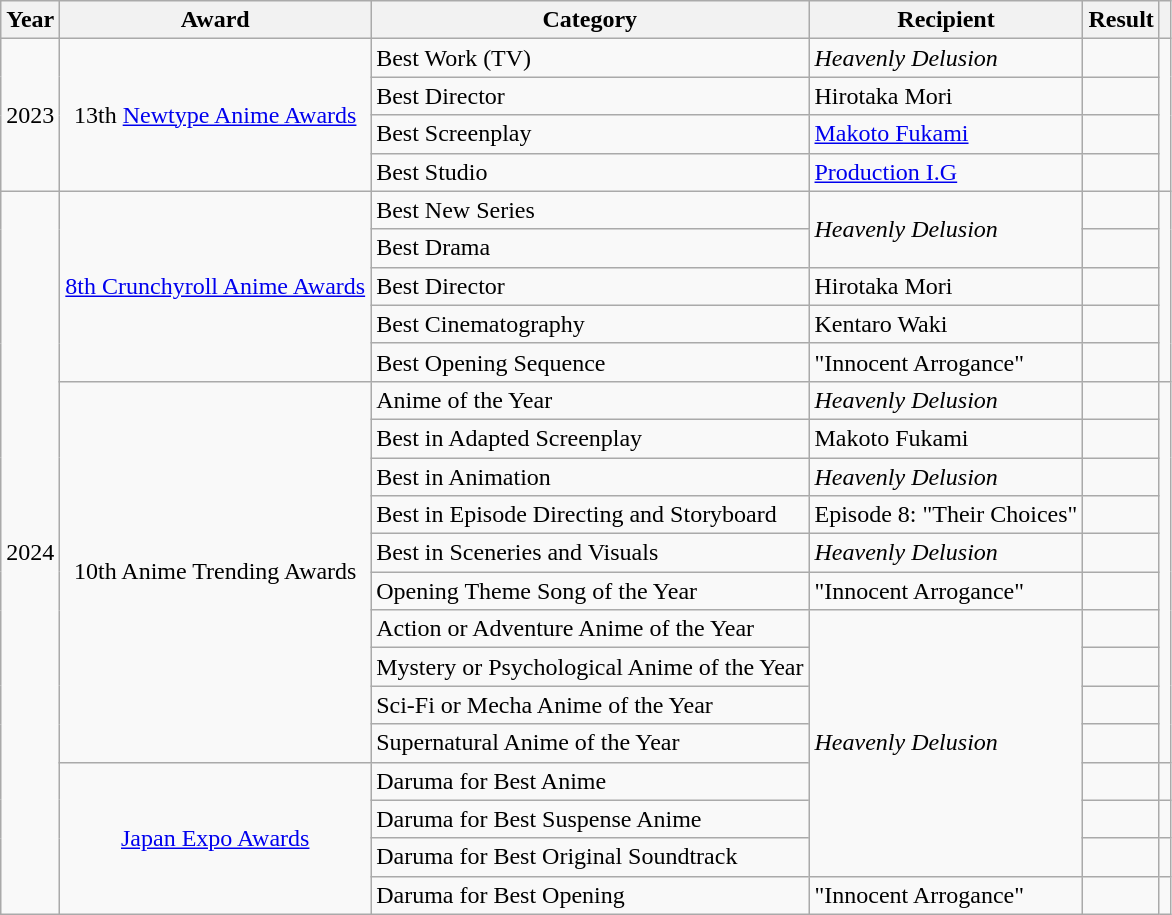<table class="wikitable plainrowheaders sortable">
<tr>
<th scope="col">Year</th>
<th scope="col">Award</th>
<th scope="col">Category</th>
<th scope="col">Recipient</th>
<th scope="col">Result</th>
<th scope="col" class="unsortable"></th>
</tr>
<tr>
<td rowspan="4" align="center">2023</td>
<td rowspan="4" align="center">13th <a href='#'>Newtype Anime Awards</a></td>
<td>Best Work (TV)</td>
<td><em>Heavenly Delusion</em></td>
<td></td>
<td rowspan="4" style="text-align:center;"></td>
</tr>
<tr>
<td>Best Director</td>
<td>Hirotaka Mori</td>
<td></td>
</tr>
<tr>
<td>Best Screenplay</td>
<td><a href='#'>Makoto Fukami</a></td>
<td></td>
</tr>
<tr>
<td>Best Studio</td>
<td><a href='#'>Production I.G</a></td>
<td></td>
</tr>
<tr>
<td rowspan="19" align="center">2024</td>
<td rowspan="5" align="center"><a href='#'>8th Crunchyroll Anime Awards</a></td>
<td>Best New Series</td>
<td rowspan="2"><em>Heavenly Delusion</em></td>
<td></td>
<td rowspan="5" style="text-align:center;"></td>
</tr>
<tr>
<td>Best Drama</td>
<td></td>
</tr>
<tr>
<td>Best Director</td>
<td>Hirotaka Mori</td>
<td></td>
</tr>
<tr>
<td>Best Cinematography</td>
<td>Kentaro Waki</td>
<td></td>
</tr>
<tr>
<td>Best Opening Sequence</td>
<td>"Innocent Arrogance" </td>
<td></td>
</tr>
<tr>
<td rowspan="10" align="center">10th Anime Trending Awards</td>
<td>Anime of the Year</td>
<td><em>Heavenly Delusion</em></td>
<td></td>
<td rowspan="10" style="text-align:center;"></td>
</tr>
<tr>
<td>Best in Adapted Screenplay</td>
<td>Makoto Fukami</td>
<td></td>
</tr>
<tr>
<td>Best in Animation</td>
<td><em>Heavenly Delusion</em></td>
<td></td>
</tr>
<tr>
<td>Best in Episode Directing and Storyboard</td>
<td>Episode 8: "Their Choices"</td>
<td></td>
</tr>
<tr>
<td>Best in Sceneries and Visuals</td>
<td><em>Heavenly Delusion</em></td>
<td></td>
</tr>
<tr>
<td>Opening Theme Song of the Year</td>
<td>"Innocent Arrogance" </td>
<td></td>
</tr>
<tr>
<td>Action or Adventure Anime of the Year</td>
<td rowspan="7"><em>Heavenly Delusion</em></td>
<td></td>
</tr>
<tr>
<td>Mystery or Psychological Anime of the Year</td>
<td></td>
</tr>
<tr>
<td>Sci-Fi or Mecha Anime of the Year</td>
<td></td>
</tr>
<tr>
<td>Supernatural Anime of the Year</td>
<td></td>
</tr>
<tr>
<td rowspan="4" align="center"><a href='#'>Japan Expo Awards</a></td>
<td>Daruma for Best Anime</td>
<td></td>
<td style="text-align:center"></td>
</tr>
<tr>
<td>Daruma for Best Suspense Anime</td>
<td></td>
<td style="text-align:center"></td>
</tr>
<tr>
<td>Daruma for Best Original Soundtrack</td>
<td></td>
<td style="text-align:center;"></td>
</tr>
<tr>
<td>Daruma for Best Opening</td>
<td>"Innocent Arrogance" </td>
<td></td>
<td style="text-align:center;"></td>
</tr>
</table>
